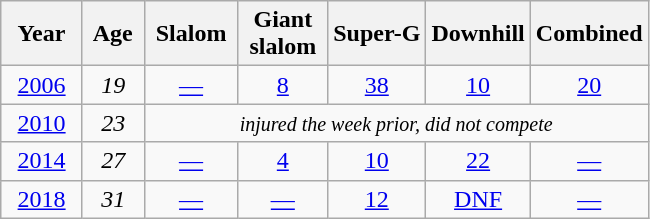<table class=wikitable style="text-align:center">
<tr>
<th>  Year  </th>
<th> Age </th>
<th> Slalom </th>
<th>Giant<br> slalom </th>
<th>Super-G</th>
<th>Downhill</th>
<th>Combined</th>
</tr>
<tr>
<td><a href='#'>2006</a></td>
<td><em>19</em></td>
<td><a href='#'>—</a></td>
<td><a href='#'>8</a></td>
<td><a href='#'>38</a></td>
<td><a href='#'>10</a></td>
<td><a href='#'>20</a></td>
</tr>
<tr>
<td><a href='#'>2010</a></td>
<td><em>23</em></td>
<td colspan=5><small><em>injured the week prior, did not compete</em></small></td>
</tr>
<tr>
<td><a href='#'>2014</a></td>
<td><em>27</em></td>
<td><a href='#'>—</a></td>
<td><a href='#'>4</a></td>
<td><a href='#'>10</a></td>
<td><a href='#'>22</a></td>
<td><a href='#'>—</a></td>
</tr>
<tr>
<td><a href='#'>2018</a></td>
<td><em>31</em></td>
<td><a href='#'>—</a></td>
<td><a href='#'>—</a></td>
<td><a href='#'>12</a></td>
<td><a href='#'>DNF</a></td>
<td><a href='#'>—</a></td>
</tr>
</table>
